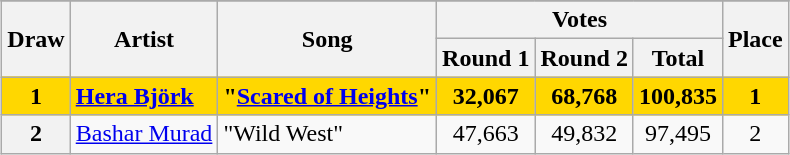<table class="sortable wikitable plainrowheaders" style="margin: 1em auto 1em auto; text-align:center">
<tr>
</tr>
<tr>
<th scope="col" rowspan="2">Draw</th>
<th scope="col" rowspan="2">Artist</th>
<th scope="col" rowspan="2">Song</th>
<th colspan="3">Votes</th>
<th scope="col" rowspan="2">Place</th>
</tr>
<tr>
<th>Round 1</th>
<th>Round 2</th>
<th>Total</th>
</tr>
<tr style="font-weight:bold; background-color:gold;">
<th scope="row" style="text-align:center; font-weight:bold; background-color:gold;">1</th>
<td align="left"><a href='#'>Hera Björk</a></td>
<td align="left">"<a href='#'>Scared of Heights</a>"</td>
<td>32,067</td>
<td>68,768</td>
<td>100,835</td>
<td>1</td>
</tr>
<tr>
<th scope="row" style="text-align:center;">2</th>
<td align="left"><a href='#'>Bashar Murad</a></td>
<td align="left">"Wild West"</td>
<td>47,663</td>
<td>49,832</td>
<td>97,495</td>
<td>2</td>
</tr>
</table>
